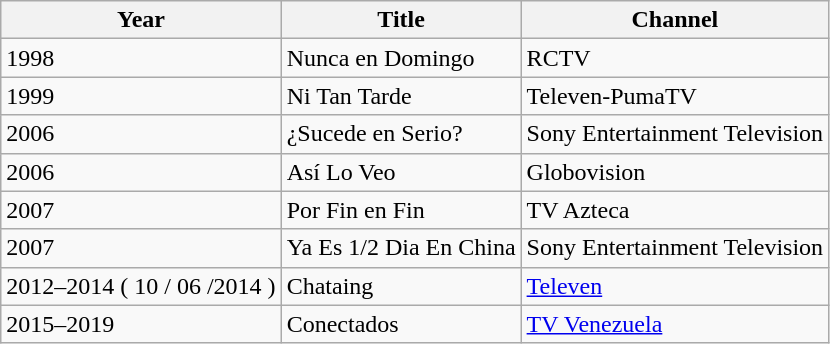<table class="wikitable">
<tr>
<th>Year</th>
<th>Title</th>
<th>Channel</th>
</tr>
<tr>
<td>1998</td>
<td>Nunca en Domingo</td>
<td>RCTV</td>
</tr>
<tr>
<td>1999</td>
<td>Ni Tan Tarde</td>
<td>Televen-PumaTV</td>
</tr>
<tr>
<td>2006</td>
<td>¿Sucede en Serio?</td>
<td>Sony Entertainment Television</td>
</tr>
<tr>
<td>2006</td>
<td>Así Lo Veo</td>
<td>Globovision</td>
</tr>
<tr>
<td>2007</td>
<td>Por Fin en Fin</td>
<td>TV Azteca</td>
</tr>
<tr>
<td>2007</td>
<td>Ya Es 1/2 Dia En China</td>
<td>Sony Entertainment Television</td>
</tr>
<tr>
<td>2012–2014 ( 10 / 06 /2014 )</td>
<td>Chataing</td>
<td><a href='#'>Televen</a></td>
</tr>
<tr>
<td>2015–2019</td>
<td>Conectados</td>
<td><a href='#'>TV Venezuela</a></td>
</tr>
</table>
